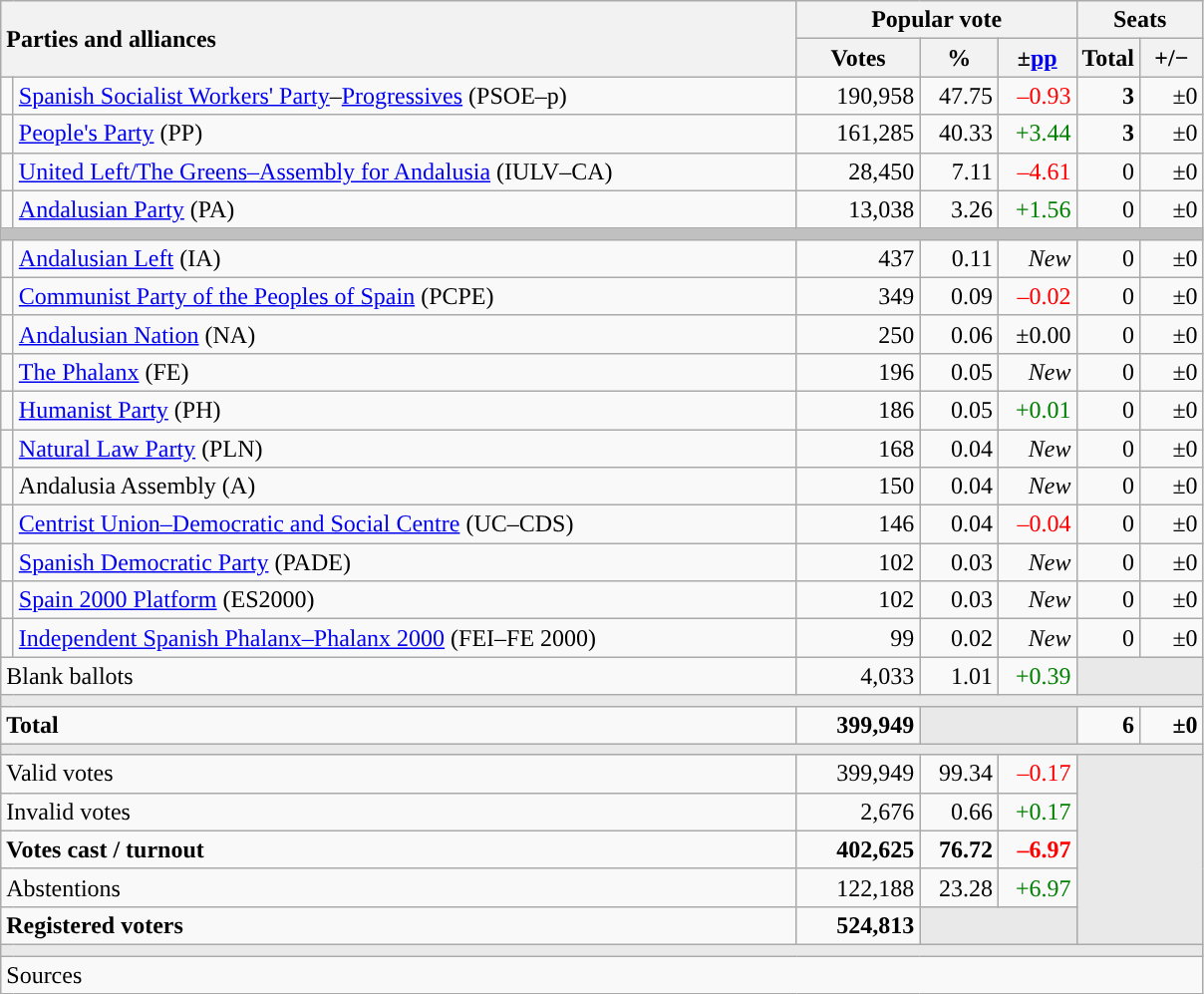<table class="wikitable" style="text-align:right;">
<tr>
<th style="text-align:left;" rowspan="2" colspan="2" width="525">Parties and alliances</th>
<th colspan="3">Popular vote</th>
<th colspan="2">Seats</th>
</tr>
<tr>
<th width="75">Votes</th>
<th width="45">%</th>
<th width="45">±<a href='#'>pp</a></th>
<th width="35">Total</th>
<th width="35">+/−</th>
</tr>
<tr>
<td width="1" style="color:inherit;background:"></td>
<td align="left"><a href='#'>Spanish Socialist Workers' Party</a>–<a href='#'>Progressives</a> (PSOE–p)</td>
<td>190,958</td>
<td>47.75</td>
<td style="color:red;">–0.93</td>
<td><strong>3</strong></td>
<td>±0</td>
</tr>
<tr>
<td style="color:inherit;background:"></td>
<td align="left"><a href='#'>People's Party</a> (PP)</td>
<td>161,285</td>
<td>40.33</td>
<td style="color:green;">+3.44</td>
<td><strong>3</strong></td>
<td>±0</td>
</tr>
<tr>
<td style="color:inherit;background:"></td>
<td align="left"><a href='#'>United Left/The Greens–Assembly for Andalusia</a> (IULV–CA)</td>
<td>28,450</td>
<td>7.11</td>
<td style="color:red;">–4.61</td>
<td>0</td>
<td>±0</td>
</tr>
<tr>
<td style="color:inherit;background:"></td>
<td align="left"><a href='#'>Andalusian Party</a> (PA)</td>
<td>13,038</td>
<td>3.26</td>
<td style="color:green;">+1.56</td>
<td>0</td>
<td>±0</td>
</tr>
<tr>
<td colspan="7" bgcolor="#C0C0C0"></td>
</tr>
<tr>
<td style="color:inherit;background:"></td>
<td align="left"><a href='#'>Andalusian Left</a> (IA)</td>
<td>437</td>
<td>0.11</td>
<td><em>New</em></td>
<td>0</td>
<td>±0</td>
</tr>
<tr>
<td style="color:inherit;background:"></td>
<td align="left"><a href='#'>Communist Party of the Peoples of Spain</a> (PCPE)</td>
<td>349</td>
<td>0.09</td>
<td style="color:red;">–0.02</td>
<td>0</td>
<td>±0</td>
</tr>
<tr>
<td style="color:inherit;background:"></td>
<td align="left"><a href='#'>Andalusian Nation</a> (NA)</td>
<td>250</td>
<td>0.06</td>
<td>±0.00</td>
<td>0</td>
<td>±0</td>
</tr>
<tr>
<td style="color:inherit;background:"></td>
<td align="left"><a href='#'>The Phalanx</a> (FE)</td>
<td>196</td>
<td>0.05</td>
<td><em>New</em></td>
<td>0</td>
<td>±0</td>
</tr>
<tr>
<td style="color:inherit;background:"></td>
<td align="left"><a href='#'>Humanist Party</a> (PH)</td>
<td>186</td>
<td>0.05</td>
<td style="color:green;">+0.01</td>
<td>0</td>
<td>±0</td>
</tr>
<tr>
<td style="color:inherit;background:"></td>
<td align="left"><a href='#'>Natural Law Party</a> (PLN)</td>
<td>168</td>
<td>0.04</td>
<td><em>New</em></td>
<td>0</td>
<td>±0</td>
</tr>
<tr>
<td style="color:inherit;background:"></td>
<td align="left">Andalusia Assembly (A)</td>
<td>150</td>
<td>0.04</td>
<td><em>New</em></td>
<td>0</td>
<td>±0</td>
</tr>
<tr>
<td style="color:inherit;background:"></td>
<td align="left"><a href='#'>Centrist Union–Democratic and Social Centre</a> (UC–CDS)</td>
<td>146</td>
<td>0.04</td>
<td style="color:red;">–0.04</td>
<td>0</td>
<td>±0</td>
</tr>
<tr>
<td style="color:inherit;background:"></td>
<td align="left"><a href='#'>Spanish Democratic Party</a> (PADE)</td>
<td>102</td>
<td>0.03</td>
<td><em>New</em></td>
<td>0</td>
<td>±0</td>
</tr>
<tr>
<td style="color:inherit;background:"></td>
<td align="left"><a href='#'>Spain 2000 Platform</a> (ES2000)</td>
<td>102</td>
<td>0.03</td>
<td><em>New</em></td>
<td>0</td>
<td>±0</td>
</tr>
<tr>
<td style="color:inherit;background:"></td>
<td align="left"><a href='#'>Independent Spanish Phalanx–Phalanx 2000</a> (FEI–FE 2000)</td>
<td>99</td>
<td>0.02</td>
<td><em>New</em></td>
<td>0</td>
<td>±0</td>
</tr>
<tr>
<td align="left" colspan="2">Blank ballots</td>
<td>4,033</td>
<td>1.01</td>
<td style="color:green;">+0.39</td>
<td bgcolor="#E9E9E9" colspan="2"></td>
</tr>
<tr>
<td colspan="7" bgcolor="#E9E9E9"></td>
</tr>
<tr style="font-weight:bold;">
<td align="left" colspan="2">Total</td>
<td>399,949</td>
<td bgcolor="#E9E9E9" colspan="2"></td>
<td>6</td>
<td>±0</td>
</tr>
<tr>
<td colspan="7" bgcolor="#E9E9E9"></td>
</tr>
<tr>
<td align="left" colspan="2">Valid votes</td>
<td>399,949</td>
<td>99.34</td>
<td style="color:red;">–0.17</td>
<td bgcolor="#E9E9E9" colspan="2" rowspan="5"></td>
</tr>
<tr>
<td align="left" colspan="2">Invalid votes</td>
<td>2,676</td>
<td>0.66</td>
<td style="color:green;">+0.17</td>
</tr>
<tr style="font-weight:bold;">
<td align="left" colspan="2">Votes cast / turnout</td>
<td>402,625</td>
<td>76.72</td>
<td style="color:red;">–6.97</td>
</tr>
<tr>
<td align="left" colspan="2">Abstentions</td>
<td>122,188</td>
<td>23.28</td>
<td style="color:green;">+6.97</td>
</tr>
<tr style="font-weight:bold;">
<td align="left" colspan="2">Registered voters</td>
<td>524,813</td>
<td bgcolor="#E9E9E9" colspan="2"></td>
</tr>
<tr>
<td colspan="7" bgcolor="#E9E9E9"></td>
</tr>
<tr>
<td align="left" colspan="7">Sources</td>
</tr>
</table>
